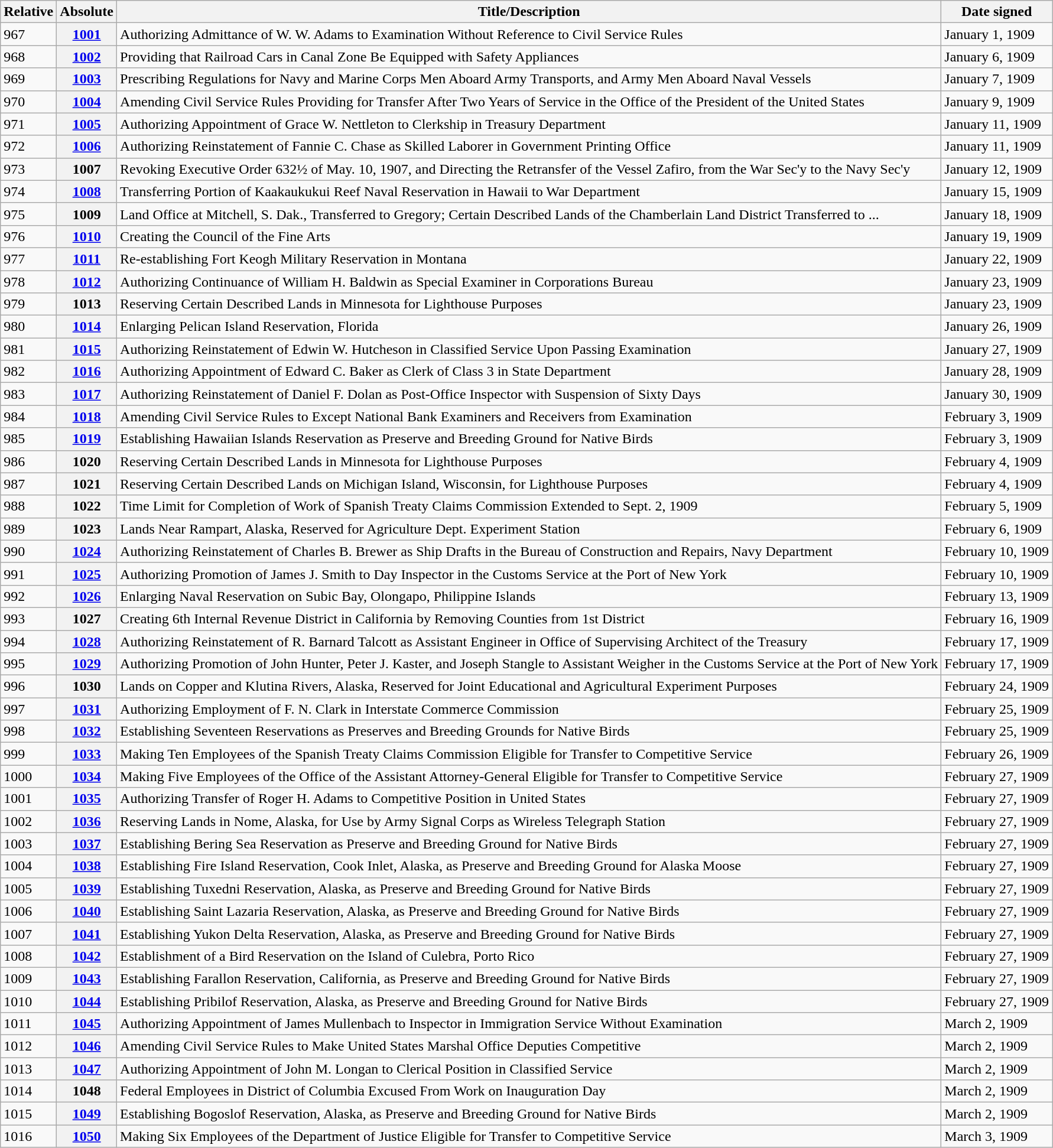<table class="wikitable">
<tr>
<th>Relative </th>
<th>Absolute </th>
<th>Title/Description</th>
<th>Date signed</th>
</tr>
<tr>
<td>967</td>
<th><a href='#'>1001</a></th>
<td>Authorizing Admittance of W. W. Adams to Examination Without Reference to Civil Service Rules</td>
<td>January 1, 1909</td>
</tr>
<tr>
<td>968</td>
<th><a href='#'>1002</a></th>
<td>Providing that Railroad Cars in Canal Zone Be Equipped with Safety Appliances</td>
<td>January 6, 1909</td>
</tr>
<tr>
<td>969</td>
<th><a href='#'>1003</a></th>
<td>Prescribing Regulations for Navy and Marine Corps Men Aboard Army Transports, and Army Men Aboard Naval Vessels</td>
<td>January 7, 1909</td>
</tr>
<tr>
<td>970</td>
<th><a href='#'>1004</a></th>
<td>Amending Civil Service Rules Providing for Transfer After Two Years of Service in the Office of the President of the United States</td>
<td>January 9, 1909</td>
</tr>
<tr>
<td>971</td>
<th><a href='#'>1005</a></th>
<td>Authorizing Appointment of Grace W. Nettleton to Clerkship in Treasury Department</td>
<td>January 11, 1909</td>
</tr>
<tr>
<td>972</td>
<th><a href='#'>1006</a></th>
<td>Authorizing Reinstatement of Fannie C. Chase as Skilled Laborer in Government Printing Office</td>
<td>January 11, 1909</td>
</tr>
<tr>
<td>973</td>
<th>1007</th>
<td>Revoking Executive Order 632½ of May. 10, 1907, and Directing the Retransfer of the Vessel Zafiro, from the War Sec'y to the Navy Sec'y</td>
<td>January 12, 1909</td>
</tr>
<tr>
<td>974</td>
<th><a href='#'>1008</a></th>
<td>Transferring Portion of Kaakaukukui Reef Naval Reservation in Hawaii to War Department</td>
<td>January 15, 1909</td>
</tr>
<tr>
<td>975</td>
<th>1009</th>
<td>Land Office at Mitchell, S. Dak., Transferred to Gregory; Certain Described Lands of the Chamberlain Land District Transferred to ...</td>
<td>January 18, 1909</td>
</tr>
<tr>
<td>976</td>
<th><a href='#'>1010</a></th>
<td>Creating the Council of the Fine Arts</td>
<td>January 19, 1909</td>
</tr>
<tr>
<td>977</td>
<th><a href='#'>1011</a></th>
<td>Re-establishing Fort Keogh Military Reservation in Montana</td>
<td>January 22, 1909</td>
</tr>
<tr>
<td>978</td>
<th><a href='#'>1012</a></th>
<td>Authorizing Continuance of William H. Baldwin as Special Examiner in Corporations Bureau</td>
<td>January 23, 1909</td>
</tr>
<tr>
<td>979</td>
<th>1013</th>
<td>Reserving Certain Described Lands in Minnesota for Lighthouse Purposes</td>
<td>January 23, 1909</td>
</tr>
<tr>
<td>980</td>
<th><a href='#'>1014</a></th>
<td>Enlarging Pelican Island Reservation, Florida</td>
<td>January 26, 1909</td>
</tr>
<tr>
<td>981</td>
<th><a href='#'>1015</a></th>
<td>Authorizing Reinstatement of Edwin W. Hutcheson in Classified Service Upon Passing Examination</td>
<td>January 27, 1909</td>
</tr>
<tr>
<td>982</td>
<th><a href='#'>1016</a></th>
<td>Authorizing Appointment of Edward C. Baker as Clerk of Class 3 in State Department</td>
<td>January 28, 1909</td>
</tr>
<tr>
<td>983</td>
<th><a href='#'>1017</a></th>
<td>Authorizing Reinstatement of Daniel F. Dolan as Post-Office Inspector with Suspension of Sixty Days</td>
<td>January 30, 1909</td>
</tr>
<tr>
<td>984</td>
<th><a href='#'>1018</a></th>
<td>Amending Civil Service Rules to Except National Bank Examiners and Receivers from Examination</td>
<td>February 3, 1909</td>
</tr>
<tr>
<td>985</td>
<th><a href='#'>1019</a></th>
<td>Establishing Hawaiian Islands Reservation as Preserve and Breeding Ground for Native Birds</td>
<td>February 3, 1909</td>
</tr>
<tr>
<td>986</td>
<th>1020</th>
<td>Reserving Certain Described Lands in Minnesota for Lighthouse Purposes</td>
<td>February 4, 1909</td>
</tr>
<tr>
<td>987</td>
<th>1021</th>
<td>Reserving Certain Described Lands on Michigan Island, Wisconsin, for Lighthouse Purposes</td>
<td>February 4, 1909</td>
</tr>
<tr>
<td>988</td>
<th>1022</th>
<td>Time Limit for Completion of Work of Spanish Treaty Claims Commission Extended to Sept. 2, 1909</td>
<td>February 5, 1909</td>
</tr>
<tr>
<td>989</td>
<th>1023</th>
<td>Lands Near Rampart, Alaska, Reserved for Agriculture Dept. Experiment Station</td>
<td>February 6, 1909</td>
</tr>
<tr>
<td>990</td>
<th><a href='#'>1024</a></th>
<td>Authorizing Reinstatement of Charles B. Brewer as Ship Drafts in the Bureau of Construction and Repairs, Navy Department</td>
<td>February 10, 1909</td>
</tr>
<tr>
<td>991</td>
<th><a href='#'>1025</a></th>
<td>Authorizing Promotion of James J. Smith to Day Inspector in the Customs Service at the Port of New York</td>
<td>February 10, 1909</td>
</tr>
<tr>
<td>992</td>
<th><a href='#'>1026</a></th>
<td>Enlarging Naval Reservation on Subic Bay, Olongapo, Philippine Islands</td>
<td>February 13, 1909</td>
</tr>
<tr>
<td>993</td>
<th>1027</th>
<td>Creating 6th Internal Revenue District in California by Removing Counties from 1st District</td>
<td>February 16, 1909</td>
</tr>
<tr>
<td>994</td>
<th><a href='#'>1028</a></th>
<td>Authorizing Reinstatement of R. Barnard Talcott as Assistant Engineer in Office of Supervising Architect of the Treasury</td>
<td>February 17, 1909</td>
</tr>
<tr>
<td>995</td>
<th><a href='#'>1029</a></th>
<td>Authorizing Promotion of John Hunter, Peter J. Kaster, and Joseph Stangle to Assistant Weigher in the Customs Service at the Port of New York</td>
<td>February 17, 1909</td>
</tr>
<tr>
<td>996</td>
<th>1030</th>
<td>Lands on Copper and Klutina Rivers, Alaska, Reserved for Joint Educational and Agricultural Experiment Purposes</td>
<td>February 24, 1909</td>
</tr>
<tr>
<td>997</td>
<th><a href='#'>1031</a></th>
<td>Authorizing Employment of F. N. Clark in Interstate Commerce Commission</td>
<td>February 25, 1909</td>
</tr>
<tr>
<td>998</td>
<th><a href='#'>1032</a></th>
<td>Establishing Seventeen Reservations as Preserves and Breeding Grounds for Native Birds</td>
<td>February 25, 1909</td>
</tr>
<tr>
<td>999</td>
<th><a href='#'>1033</a></th>
<td>Making Ten Employees of the Spanish Treaty Claims Commission Eligible for Transfer to Competitive Service</td>
<td>February 26, 1909</td>
</tr>
<tr>
<td>1000</td>
<th><a href='#'>1034</a></th>
<td>Making Five Employees of the Office of the Assistant Attorney-General Eligible for Transfer to Competitive Service</td>
<td>February 27, 1909</td>
</tr>
<tr>
<td>1001</td>
<th><a href='#'>1035</a></th>
<td>Authorizing Transfer of Roger H. Adams to Competitive Position in United States</td>
<td>February 27, 1909</td>
</tr>
<tr>
<td>1002</td>
<th><a href='#'>1036</a></th>
<td>Reserving Lands in Nome, Alaska, for Use by Army Signal Corps as Wireless Telegraph Station</td>
<td>February 27, 1909</td>
</tr>
<tr>
<td>1003</td>
<th><a href='#'>1037</a></th>
<td>Establishing Bering Sea Reservation as Preserve and Breeding Ground for Native Birds</td>
<td>February 27, 1909</td>
</tr>
<tr>
<td>1004</td>
<th><a href='#'>1038</a></th>
<td>Establishing Fire Island Reservation, Cook Inlet, Alaska, as Preserve and Breeding Ground for Alaska Moose</td>
<td>February 27, 1909</td>
</tr>
<tr>
<td>1005</td>
<th><a href='#'>1039</a></th>
<td>Establishing Tuxedni Reservation, Alaska, as Preserve and Breeding Ground for Native Birds</td>
<td>February 27, 1909</td>
</tr>
<tr>
<td>1006</td>
<th><a href='#'>1040</a></th>
<td>Establishing Saint Lazaria Reservation, Alaska, as Preserve and Breeding Ground for Native Birds</td>
<td>February 27, 1909</td>
</tr>
<tr>
<td>1007</td>
<th><a href='#'>1041</a></th>
<td>Establishing Yukon Delta Reservation, Alaska, as Preserve and Breeding Ground for Native Birds</td>
<td>February 27, 1909</td>
</tr>
<tr>
<td>1008</td>
<th><a href='#'>1042</a></th>
<td>Establishment of a Bird Reservation on the Island of Culebra, Porto Rico</td>
<td>February 27, 1909</td>
</tr>
<tr>
<td>1009</td>
<th><a href='#'>1043</a></th>
<td>Establishing Farallon Reservation, California, as Preserve and Breeding Ground for Native Birds</td>
<td>February 27, 1909</td>
</tr>
<tr>
<td>1010</td>
<th><a href='#'>1044</a></th>
<td>Establishing Pribilof Reservation, Alaska, as Preserve and Breeding Ground for Native Birds</td>
<td>February 27, 1909</td>
</tr>
<tr>
<td>1011</td>
<th><a href='#'>1045</a></th>
<td>Authorizing Appointment of James Mullenbach to Inspector in Immigration Service Without Examination</td>
<td>March 2, 1909</td>
</tr>
<tr>
<td>1012</td>
<th><a href='#'>1046</a></th>
<td>Amending Civil Service Rules to Make United States Marshal Office Deputies Competitive</td>
<td>March 2, 1909</td>
</tr>
<tr>
<td>1013</td>
<th><a href='#'>1047</a></th>
<td>Authorizing Appointment of John M. Longan to Clerical Position in Classified Service</td>
<td>March 2, 1909</td>
</tr>
<tr>
<td>1014</td>
<th>1048</th>
<td>Federal Employees in District of Columbia Excused From Work on Inauguration Day</td>
<td>March 2, 1909</td>
</tr>
<tr>
<td>1015</td>
<th><a href='#'>1049</a></th>
<td>Establishing Bogoslof Reservation, Alaska, as Preserve and Breeding Ground for Native Birds</td>
<td>March 2, 1909</td>
</tr>
<tr>
<td>1016</td>
<th><a href='#'>1050</a></th>
<td>Making Six Employees of the Department of Justice Eligible for Transfer to Competitive Service</td>
<td>March 3, 1909</td>
</tr>
</table>
